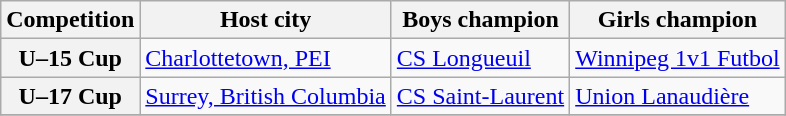<table class="wikitable sortable">
<tr>
<th>Competition</th>
<th>Host city</th>
<th>Boys champion</th>
<th>Girls champion</th>
</tr>
<tr>
<th>U–15 Cup</th>
<td><a href='#'>Charlottetown, PEI</a></td>
<td> <a href='#'>CS Longueuil</a></td>
<td> <a href='#'>Winnipeg 1v1 Futbol</a></td>
</tr>
<tr>
<th>U–17 Cup</th>
<td><a href='#'>Surrey, British Columbia</a></td>
<td> <a href='#'>CS Saint-Laurent</a></td>
<td> <a href='#'>Union Lanaudière</a></td>
</tr>
<tr>
</tr>
</table>
